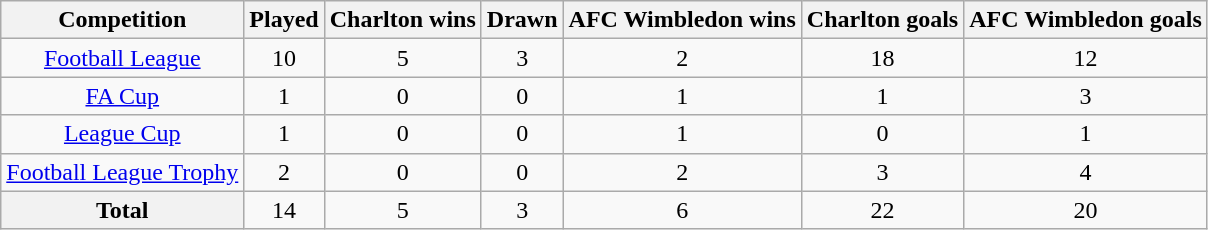<table class="wikitable" style="text-align: center;">
<tr>
<th>Competition</th>
<th>Played</th>
<th>Charlton wins</th>
<th>Drawn</th>
<th>AFC Wimbledon wins</th>
<th>Charlton goals</th>
<th>AFC Wimbledon goals</th>
</tr>
<tr>
<td><a href='#'>Football League</a></td>
<td>10</td>
<td>5</td>
<td>3</td>
<td>2</td>
<td>18</td>
<td>12</td>
</tr>
<tr>
<td><a href='#'>FA Cup</a></td>
<td>1</td>
<td>0</td>
<td>0</td>
<td>1</td>
<td>1</td>
<td>3</td>
</tr>
<tr>
<td><a href='#'>League Cup</a></td>
<td>1</td>
<td>0</td>
<td>0</td>
<td>1</td>
<td>0</td>
<td>1</td>
</tr>
<tr>
<td><a href='#'>Football League Trophy</a></td>
<td>2</td>
<td>0</td>
<td>0</td>
<td>2</td>
<td>3</td>
<td>4</td>
</tr>
<tr>
<th>Total</th>
<td>14</td>
<td>5</td>
<td>3</td>
<td>6</td>
<td>22</td>
<td>20</td>
</tr>
</table>
